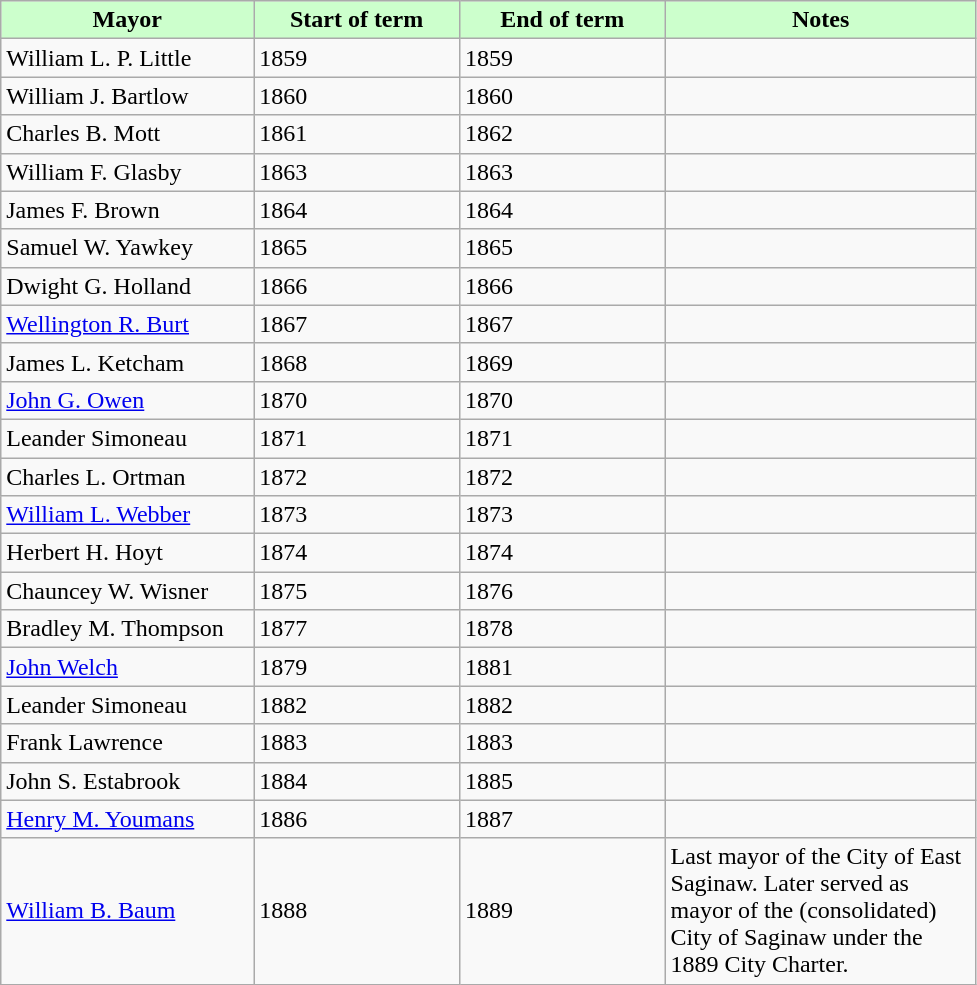<table class="wikitable">
<tr style="background-color:#CCFFCC;font-weight:bold" align="center">
<td width="161.25" Height="14.25">Mayor</td>
<td width="129.75">Start of term</td>
<td width="129.75">End of term</td>
<td width="200.00">Notes</td>
</tr>
<tr>
<td>William L. P. Little</td>
<td>1859</td>
<td>1859</td>
<td></td>
</tr>
<tr>
<td>William J. Bartlow</td>
<td>1860</td>
<td>1860</td>
<td></td>
</tr>
<tr>
<td>Charles B. Mott</td>
<td>1861</td>
<td>1862</td>
<td></td>
</tr>
<tr>
<td>William F. Glasby</td>
<td>1863</td>
<td>1863</td>
<td></td>
</tr>
<tr>
<td>James F. Brown</td>
<td>1864</td>
<td>1864</td>
<td></td>
</tr>
<tr>
<td>Samuel W. Yawkey</td>
<td>1865</td>
<td>1865</td>
<td></td>
</tr>
<tr>
<td>Dwight G. Holland</td>
<td>1866</td>
<td>1866</td>
<td></td>
</tr>
<tr>
<td><a href='#'>Wellington R. Burt</a></td>
<td>1867</td>
<td>1867</td>
<td></td>
</tr>
<tr>
<td>James L. Ketcham</td>
<td>1868</td>
<td>1869</td>
<td></td>
</tr>
<tr>
<td><a href='#'>John G. Owen</a></td>
<td>1870</td>
<td>1870</td>
<td></td>
</tr>
<tr>
<td>Leander Simoneau</td>
<td>1871</td>
<td>1871</td>
<td></td>
</tr>
<tr>
<td>Charles L. Ortman</td>
<td>1872</td>
<td>1872</td>
<td></td>
</tr>
<tr>
<td><a href='#'>William L. Webber</a></td>
<td>1873</td>
<td>1873</td>
<td></td>
</tr>
<tr>
<td>Herbert H. Hoyt</td>
<td>1874</td>
<td>1874</td>
<td></td>
</tr>
<tr>
<td>Chauncey W. Wisner</td>
<td>1875</td>
<td>1876</td>
<td></td>
</tr>
<tr>
<td>Bradley M. Thompson</td>
<td>1877</td>
<td>1878</td>
<td></td>
</tr>
<tr>
<td><a href='#'>John Welch</a></td>
<td>1879</td>
<td>1881</td>
<td></td>
</tr>
<tr>
<td>Leander Simoneau</td>
<td>1882</td>
<td>1882</td>
<td></td>
</tr>
<tr>
<td>Frank Lawrence</td>
<td>1883</td>
<td>1883</td>
<td></td>
</tr>
<tr>
<td>John S. Estabrook</td>
<td>1884</td>
<td>1885</td>
<td></td>
</tr>
<tr>
<td><a href='#'>Henry M. Youmans</a></td>
<td>1886</td>
<td>1887</td>
<td></td>
</tr>
<tr>
<td><a href='#'>William B. Baum</a></td>
<td>1888</td>
<td>1889</td>
<td>Last mayor of the City of East Saginaw. Later served as mayor of the (consolidated) City of Saginaw under the 1889 City Charter.</td>
</tr>
</table>
